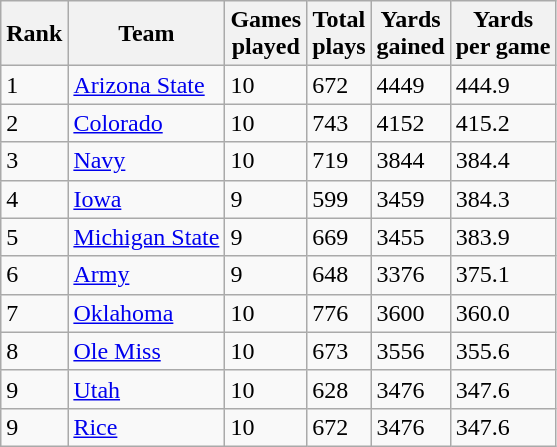<table class="wikitable sortable">
<tr>
<th>Rank</th>
<th>Team</th>
<th>Games<br>played</th>
<th>Total<br>plays</th>
<th>Yards<br>gained</th>
<th>Yards<br>per game</th>
</tr>
<tr>
<td>1</td>
<td><a href='#'>Arizona State</a></td>
<td>10</td>
<td>672</td>
<td>4449</td>
<td>444.9</td>
</tr>
<tr>
<td>2</td>
<td><a href='#'>Colorado</a></td>
<td>10</td>
<td>743</td>
<td>4152</td>
<td>415.2</td>
</tr>
<tr>
<td>3</td>
<td><a href='#'>Navy</a></td>
<td>10</td>
<td>719</td>
<td>3844</td>
<td>384.4</td>
</tr>
<tr>
<td>4</td>
<td><a href='#'>Iowa</a></td>
<td>9</td>
<td>599</td>
<td>3459</td>
<td>384.3</td>
</tr>
<tr>
<td>5</td>
<td><a href='#'>Michigan State</a></td>
<td>9</td>
<td>669</td>
<td>3455</td>
<td>383.9</td>
</tr>
<tr>
<td>6</td>
<td><a href='#'>Army</a></td>
<td>9</td>
<td>648</td>
<td>3376</td>
<td>375.1</td>
</tr>
<tr>
<td>7</td>
<td><a href='#'>Oklahoma</a></td>
<td>10</td>
<td>776</td>
<td>3600</td>
<td>360.0</td>
</tr>
<tr>
<td>8</td>
<td><a href='#'>Ole Miss</a></td>
<td>10</td>
<td>673</td>
<td>3556</td>
<td>355.6</td>
</tr>
<tr>
<td>9</td>
<td><a href='#'>Utah</a></td>
<td>10</td>
<td>628</td>
<td>3476</td>
<td>347.6</td>
</tr>
<tr>
<td>9</td>
<td><a href='#'>Rice</a></td>
<td>10</td>
<td>672</td>
<td>3476</td>
<td>347.6</td>
</tr>
</table>
